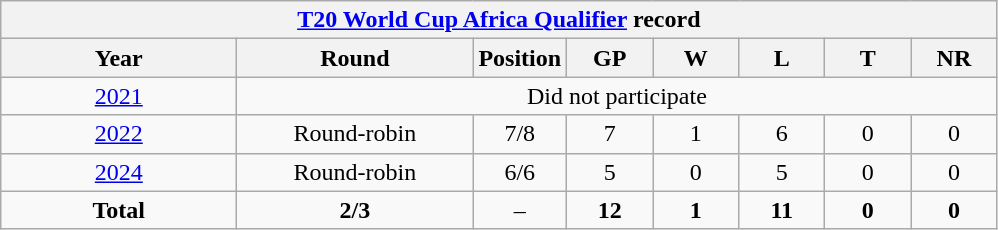<table class="wikitable" style="text-align: center; width=900px;">
<tr>
<th colspan=9><a href='#'>T20 World Cup Africa Qualifier</a> record</th>
</tr>
<tr>
<th width=150>Year</th>
<th width=150>Round</th>
<th width=50>Position</th>
<th width=50>GP</th>
<th width=50>W</th>
<th width=50>L</th>
<th width=50>T</th>
<th width=50>NR</th>
</tr>
<tr>
<td> <a href='#'>2021</a></td>
<td colspan=8>Did not participate</td>
</tr>
<tr>
<td> <a href='#'>2022</a></td>
<td>Round-robin</td>
<td>7/8</td>
<td>7</td>
<td>1</td>
<td>6</td>
<td>0</td>
<td>0</td>
</tr>
<tr>
<td> <a href='#'>2024</a></td>
<td>Round-robin</td>
<td>6/6</td>
<td>5</td>
<td>0</td>
<td>5</td>
<td>0</td>
<td>0</td>
</tr>
<tr>
<td><strong>Total</strong></td>
<td><strong>2/3</strong></td>
<td>–</td>
<td><strong>12</strong></td>
<td><strong>1</strong></td>
<td><strong>11</strong></td>
<td><strong>0</strong></td>
<td><strong>0</strong></td>
</tr>
</table>
